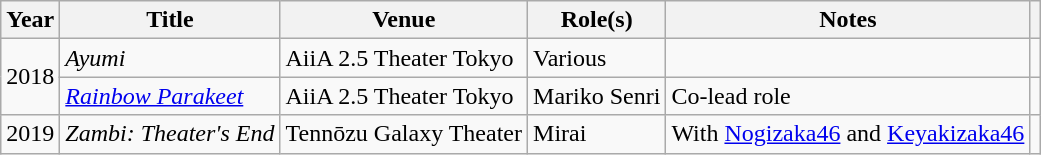<table class="wikitable sortable">
<tr>
<th>Year</th>
<th>Title</th>
<th>Venue</th>
<th>Role(s)</th>
<th>Notes</th>
<th class="unsortable"></th>
</tr>
<tr>
<td rowspan="2">2018</td>
<td><em>Ayumi</em></td>
<td>AiiA 2.5 Theater Tokyo</td>
<td>Various</td>
<td></td>
<td></td>
</tr>
<tr>
<td><em><a href='#'>Rainbow Parakeet</a></em></td>
<td>AiiA 2.5 Theater Tokyo</td>
<td>Mariko Senri</td>
<td>Co-lead role</td>
<td></td>
</tr>
<tr>
<td>2019</td>
<td><em>Zambi: Theater's End</em></td>
<td>Tennōzu Galaxy Theater</td>
<td>Mirai</td>
<td>With <a href='#'>Nogizaka46</a> and <a href='#'>Keyakizaka46</a></td>
<td></td>
</tr>
</table>
